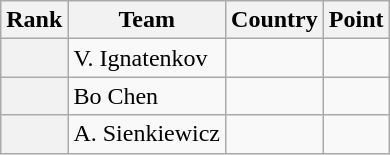<table class="wikitable sortable">
<tr>
<th>Rank</th>
<th>Team</th>
<th>Country</th>
<th>Point</th>
</tr>
<tr>
<th></th>
<td>V. Ignatenkov</td>
<td></td>
<td></td>
</tr>
<tr>
<th></th>
<td>Bo Chen</td>
<td></td>
<td></td>
</tr>
<tr>
<th></th>
<td>A. Sienkiewicz</td>
<td></td>
<td></td>
</tr>
</table>
